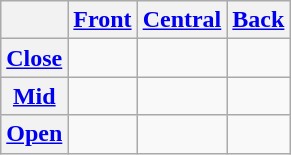<table class="wikitable" style="text-align:center">
<tr>
<th></th>
<th><a href='#'>Front</a></th>
<th><a href='#'>Central</a></th>
<th><a href='#'>Back</a></th>
</tr>
<tr>
<th><a href='#'>Close</a></th>
<td>     </td>
<td></td>
<td>     </td>
</tr>
<tr>
<th><a href='#'>Mid</a></th>
<td>     </td>
<td></td>
<td>     </td>
</tr>
<tr>
<th><a href='#'>Open</a></th>
<td></td>
<td>     </td>
<td></td>
</tr>
</table>
